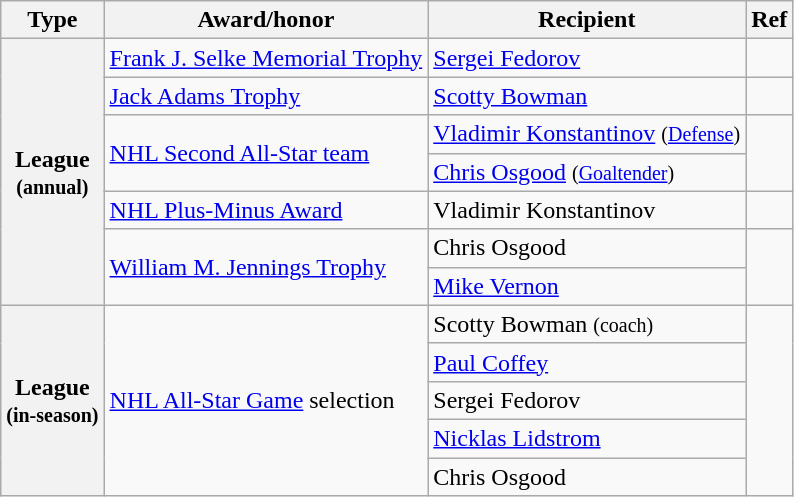<table class="wikitable">
<tr>
<th scope="col">Type</th>
<th scope="col">Award/honor</th>
<th scope="col">Recipient</th>
<th scope="col">Ref</th>
</tr>
<tr>
<th scope="row" rowspan="7">League<br><small>(annual)</small></th>
<td><a href='#'>Frank J. Selke Memorial Trophy</a></td>
<td><a href='#'>Sergei Fedorov</a></td>
<td></td>
</tr>
<tr>
<td><a href='#'>Jack Adams Trophy</a></td>
<td><a href='#'>Scotty Bowman</a></td>
<td></td>
</tr>
<tr>
<td rowspan="2"><a href='#'>NHL Second All-Star team</a></td>
<td><a href='#'>Vladimir Konstantinov</a> <small>(<a href='#'>Defense</a>)</small></td>
<td rowspan="2"></td>
</tr>
<tr>
<td><a href='#'>Chris Osgood</a> <small>(<a href='#'>Goaltender</a>)</small></td>
</tr>
<tr>
<td><a href='#'>NHL Plus-Minus Award</a></td>
<td>Vladimir Konstantinov</td>
<td></td>
</tr>
<tr>
<td rowspan="2"><a href='#'>William M. Jennings Trophy</a></td>
<td>Chris Osgood</td>
<td rowspan="2"></td>
</tr>
<tr>
<td><a href='#'>Mike Vernon</a></td>
</tr>
<tr>
<th scope="row" rowspan=5>League<br><small>(in-season)</small></th>
<td rowspan=5><a href='#'>NHL All-Star Game</a> selection</td>
<td>Scotty Bowman <small>(coach)</small></td>
<td rowspan=5></td>
</tr>
<tr>
<td><a href='#'>Paul Coffey</a></td>
</tr>
<tr>
<td>Sergei Fedorov</td>
</tr>
<tr>
<td><a href='#'>Nicklas Lidstrom</a></td>
</tr>
<tr>
<td>Chris Osgood</td>
</tr>
</table>
